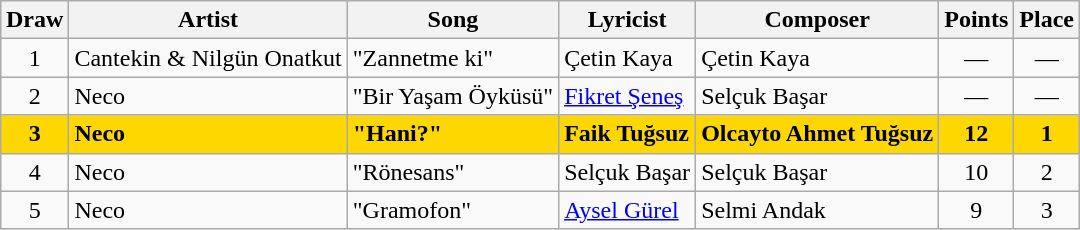<table class="sortable wikitable" style="margin: 1em auto 1em auto; text-align:center">
<tr>
<th>Draw</th>
<th>Artist</th>
<th>Song</th>
<th>Lyricist</th>
<th>Composer</th>
<th>Points</th>
<th>Place</th>
</tr>
<tr>
<td>1</td>
<td align="left">Cantekin & Nilgün Onatkut</td>
<td align="left">"Zannetme ki"</td>
<td align="left">Çetin Kaya</td>
<td align="left">Çetin Kaya</td>
<td>—</td>
<td>—</td>
</tr>
<tr>
<td>2</td>
<td align="left">Neco</td>
<td align="left">"Bir Yaşam Öyküsü"</td>
<td align="left"><a href='#'>Fikret Şeneş</a></td>
<td align="left">Selçuk Başar</td>
<td>—</td>
<td>—</td>
</tr>
<tr bgcolor="gold">
<td><strong>3</strong></td>
<td align="left"><strong>Neco</strong></td>
<td align="left"><strong>"Hani?"</strong></td>
<td align="left"><strong>Faik Tuğsuz</strong></td>
<td align="left"><strong>Olcayto Ahmet Tuğsuz</strong></td>
<td><strong>12</strong></td>
<td><strong>1</strong></td>
</tr>
<tr>
<td>4</td>
<td align="left">Neco</td>
<td align="left">"Rönesans"</td>
<td align="left">Selçuk Başar</td>
<td align="left">Selçuk Başar</td>
<td>10</td>
<td>2</td>
</tr>
<tr>
<td>5</td>
<td align="left">Neco</td>
<td align="left">"Gramofon"</td>
<td align="left"><a href='#'>Aysel Gürel</a></td>
<td align="left">Selmi Andak</td>
<td>9</td>
<td>3</td>
</tr>
</table>
